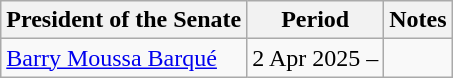<table class="wikitable">
<tr>
<th>President of the Senate</th>
<th>Period</th>
<th>Notes</th>
</tr>
<tr>
<td><a href='#'>Barry Moussa Barqué</a></td>
<td>2 Apr 2025 –</td>
<td></td>
</tr>
</table>
